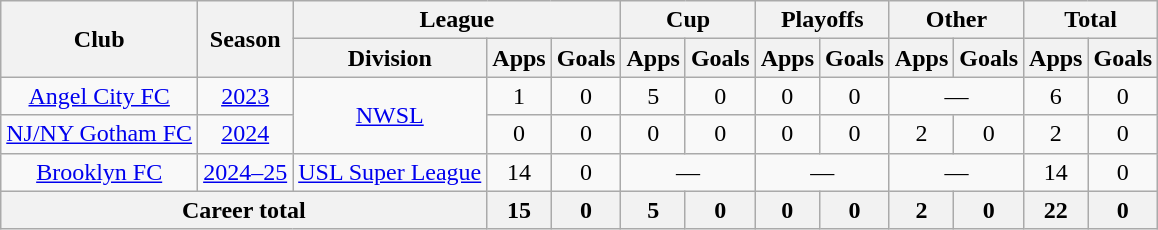<table class="wikitable" style="text-align: center;">
<tr>
<th rowspan="2">Club</th>
<th rowspan="2">Season</th>
<th colspan="3">League</th>
<th colspan="2">Cup</th>
<th colspan="2">Playoffs</th>
<th colspan="2">Other</th>
<th colspan="2">Total</th>
</tr>
<tr>
<th>Division</th>
<th>Apps</th>
<th>Goals</th>
<th>Apps</th>
<th>Goals</th>
<th>Apps</th>
<th>Goals</th>
<th>Apps</th>
<th>Goals</th>
<th>Apps</th>
<th>Goals</th>
</tr>
<tr>
<td><a href='#'>Angel City FC</a></td>
<td><a href='#'>2023</a></td>
<td rowspan="2"><a href='#'>NWSL</a></td>
<td>1</td>
<td>0</td>
<td>5</td>
<td>0</td>
<td>0</td>
<td>0</td>
<td colspan="2">—</td>
<td>6</td>
<td>0</td>
</tr>
<tr>
<td><a href='#'>NJ/NY Gotham FC</a></td>
<td><a href='#'>2024</a></td>
<td>0</td>
<td>0</td>
<td>0</td>
<td>0</td>
<td>0</td>
<td>0</td>
<td>2</td>
<td>0</td>
<td>2</td>
<td>0</td>
</tr>
<tr>
<td><a href='#'>Brooklyn FC</a></td>
<td><a href='#'>2024–25</a></td>
<td><a href='#'>USL Super League</a></td>
<td>14</td>
<td>0</td>
<td colspan="2">—</td>
<td colspan="2">—</td>
<td colspan="2">—</td>
<td>14</td>
<td>0</td>
</tr>
<tr>
<th colspan="3">Career total</th>
<th>15</th>
<th>0</th>
<th>5</th>
<th>0</th>
<th>0</th>
<th>0</th>
<th>2</th>
<th>0</th>
<th>22</th>
<th>0</th>
</tr>
</table>
